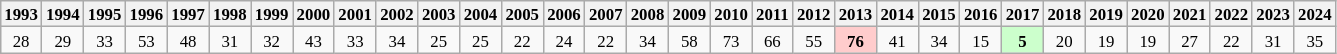<table class="wikitable" style="margin:0.5em; font-size:70%; "text-align:center;">
<tr>
<th>1993</th>
<th>1994</th>
<th>1995</th>
<th>1996</th>
<th>1997</th>
<th>1998</th>
<th>1999</th>
<th>2000</th>
<th>2001</th>
<th>2002</th>
<th>2003</th>
<th>2004</th>
<th>2005</th>
<th>2006</th>
<th>2007</th>
<th>2008</th>
<th>2009</th>
<th>2010</th>
<th>2011</th>
<th>2012</th>
<th>2013</th>
<th>2014</th>
<th>2015</th>
<th>2016</th>
<th>2017</th>
<th>2018</th>
<th>2019</th>
<th>2020</th>
<th>2021</th>
<th>2022</th>
<th>2023</th>
<th>2024</th>
</tr>
<tr style="text-align:center;">
<td>28</td>
<td>29</td>
<td>33</td>
<td>53</td>
<td>48</td>
<td>31</td>
<td>32</td>
<td>43</td>
<td>33</td>
<td>34</td>
<td>25</td>
<td>25</td>
<td>22</td>
<td>24</td>
<td>22</td>
<td>34</td>
<td>58</td>
<td>73</td>
<td>66</td>
<td>55</td>
<td style="background: #FFCCCC;"><strong>76</strong></td>
<td>41</td>
<td>34</td>
<td>15</td>
<td style="background: #CCFFCC;"><strong>5</strong></td>
<td>20</td>
<td>19</td>
<td>19</td>
<td>27</td>
<td>22</td>
<td>31</td>
<td>35</td>
</tr>
</table>
